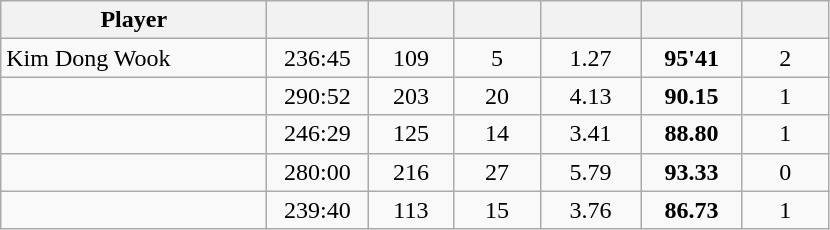<table class="wikitable sortable" style="text-align:center;">
<tr>
<th width="170px">Player</th>
<th width="60px"></th>
<th width="50px"></th>
<th width="50px"></th>
<th width="60px"></th>
<th width="60px"></th>
<th width="50px"></th>
</tr>
<tr>
<td align="left"> Kim Dong Wook</td>
<td>236:45</td>
<td>109</td>
<td>5</td>
<td>1.27</td>
<td><strong>95'41</strong></td>
<td>2</td>
</tr>
<tr>
<td align="left"> </td>
<td>290:52</td>
<td>203</td>
<td>20</td>
<td>4.13</td>
<td><strong>90.15</strong></td>
<td>1</td>
</tr>
<tr>
<td align="left"> </td>
<td>246:29</td>
<td>125</td>
<td>14</td>
<td>3.41</td>
<td><strong>88.80</strong></td>
<td>1</td>
</tr>
<tr>
<td align="left"> </td>
<td>280:00</td>
<td>216</td>
<td>27</td>
<td>5.79</td>
<td><strong>93.33</strong></td>
<td>0</td>
</tr>
<tr>
<td align="left"> </td>
<td>239:40</td>
<td>113</td>
<td>15</td>
<td>3.76</td>
<td><strong>86.73</strong></td>
<td>1</td>
</tr>
</table>
